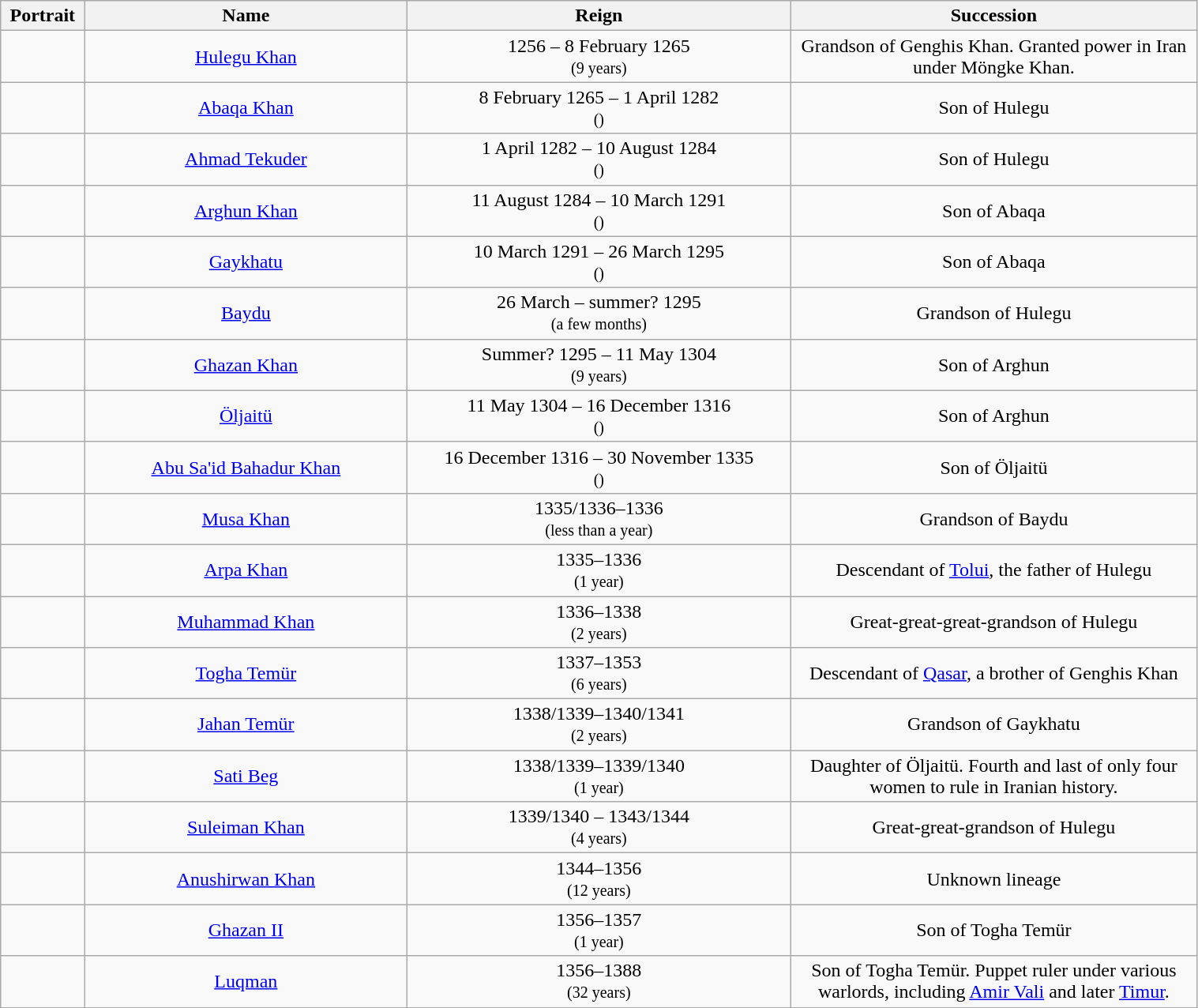<table class="wikitable" style="text-align:center; width:80%;">
<tr>
<th width="7%">Portrait</th>
<th width="27%">Name</th>
<th width="32%">Reign</th>
<th width="34%">Succession</th>
</tr>
<tr>
<td></td>
<td><a href='#'>Hulegu Khan</a></td>
<td>1256 – 8 February 1265<br><small>(9 years)</small></td>
<td>Grandson of Genghis Khan. Granted power in Iran under Möngke Khan.</td>
</tr>
<tr>
<td></td>
<td><a href='#'>Abaqa Khan</a></td>
<td>8 February 1265 – 1 April 1282<br><small>()</small></td>
<td>Son of Hulegu</td>
</tr>
<tr>
<td></td>
<td><a href='#'>Ahmad Tekuder</a></td>
<td>1 April 1282 – 10 August 1284<br><small>()</small></td>
<td>Son of Hulegu</td>
</tr>
<tr>
<td></td>
<td><a href='#'>Arghun Khan</a></td>
<td>11 August 1284 – 10 March 1291<br><small>()</small></td>
<td>Son of Abaqa</td>
</tr>
<tr>
<td></td>
<td><a href='#'>Gaykhatu</a></td>
<td>10 March 1291 – 26 March 1295<br><small>()</small></td>
<td>Son of Abaqa</td>
</tr>
<tr>
<td></td>
<td><a href='#'>Baydu</a></td>
<td>26 March – summer? 1295<br><small>(a few months)</small></td>
<td>Grandson of Hulegu</td>
</tr>
<tr>
<td></td>
<td><a href='#'>Ghazan Khan</a></td>
<td>Summer? 1295 – 11 May 1304<br><small>(9 years)</small></td>
<td>Son of Arghun</td>
</tr>
<tr>
<td></td>
<td><a href='#'>Öljaitü</a></td>
<td>11 May 1304 – 16 December 1316<br><small>()</small></td>
<td>Son of Arghun</td>
</tr>
<tr>
<td></td>
<td><a href='#'>Abu Sa'id Bahadur Khan</a></td>
<td>16 December 1316 – 30 November 1335<br><small>()</small></td>
<td>Son of Öljaitü</td>
</tr>
<tr>
<td></td>
<td><a href='#'>Musa Khan</a></td>
<td>1335/1336–1336<br><small>(less than a year)</small></td>
<td>Grandson of Baydu</td>
</tr>
<tr>
<td></td>
<td><a href='#'>Arpa Khan</a></td>
<td>1335–1336<br><small>(1 year)</small></td>
<td>Descendant of <a href='#'>Tolui</a>, the father of Hulegu</td>
</tr>
<tr>
<td></td>
<td><a href='#'>Muhammad Khan</a></td>
<td>1336–1338<br><small>(2 years)</small></td>
<td>Great-great-great-grandson of Hulegu</td>
</tr>
<tr>
<td></td>
<td><a href='#'>Togha Temür</a></td>
<td>1337–1353<br><small>(6 years)</small></td>
<td>Descendant of <a href='#'>Qasar</a>, a brother of Genghis Khan</td>
</tr>
<tr>
<td></td>
<td><a href='#'>Jahan Temür</a></td>
<td>1338/1339–1340/1341<br><small>(2 years)</small></td>
<td>Grandson of Gaykhatu</td>
</tr>
<tr>
<td></td>
<td><a href='#'>Sati Beg</a></td>
<td>1338/1339–1339/1340<br><small>(1 year)</small></td>
<td>Daughter of Öljaitü. Fourth and last of only four women to rule in Iranian history.</td>
</tr>
<tr>
<td></td>
<td><a href='#'>Suleiman Khan</a></td>
<td>1339/1340 – 1343/1344<br><small>(4 years)</small></td>
<td>Great-great-grandson of Hulegu</td>
</tr>
<tr>
<td></td>
<td><a href='#'>Anushirwan Khan</a></td>
<td>1344–1356<br><small>(12 years)</small></td>
<td>Unknown lineage</td>
</tr>
<tr>
<td></td>
<td><a href='#'>Ghazan II</a></td>
<td>1356–1357<br><small>(1 year)</small></td>
<td>Son of Togha Temür</td>
</tr>
<tr>
<td></td>
<td><a href='#'>Luqman</a></td>
<td>1356–1388<br><small>(32 years)</small></td>
<td>Son of Togha Temür. Puppet ruler under various warlords, including <a href='#'>Amir Vali</a> and later <a href='#'>Timur</a>.</td>
</tr>
</table>
